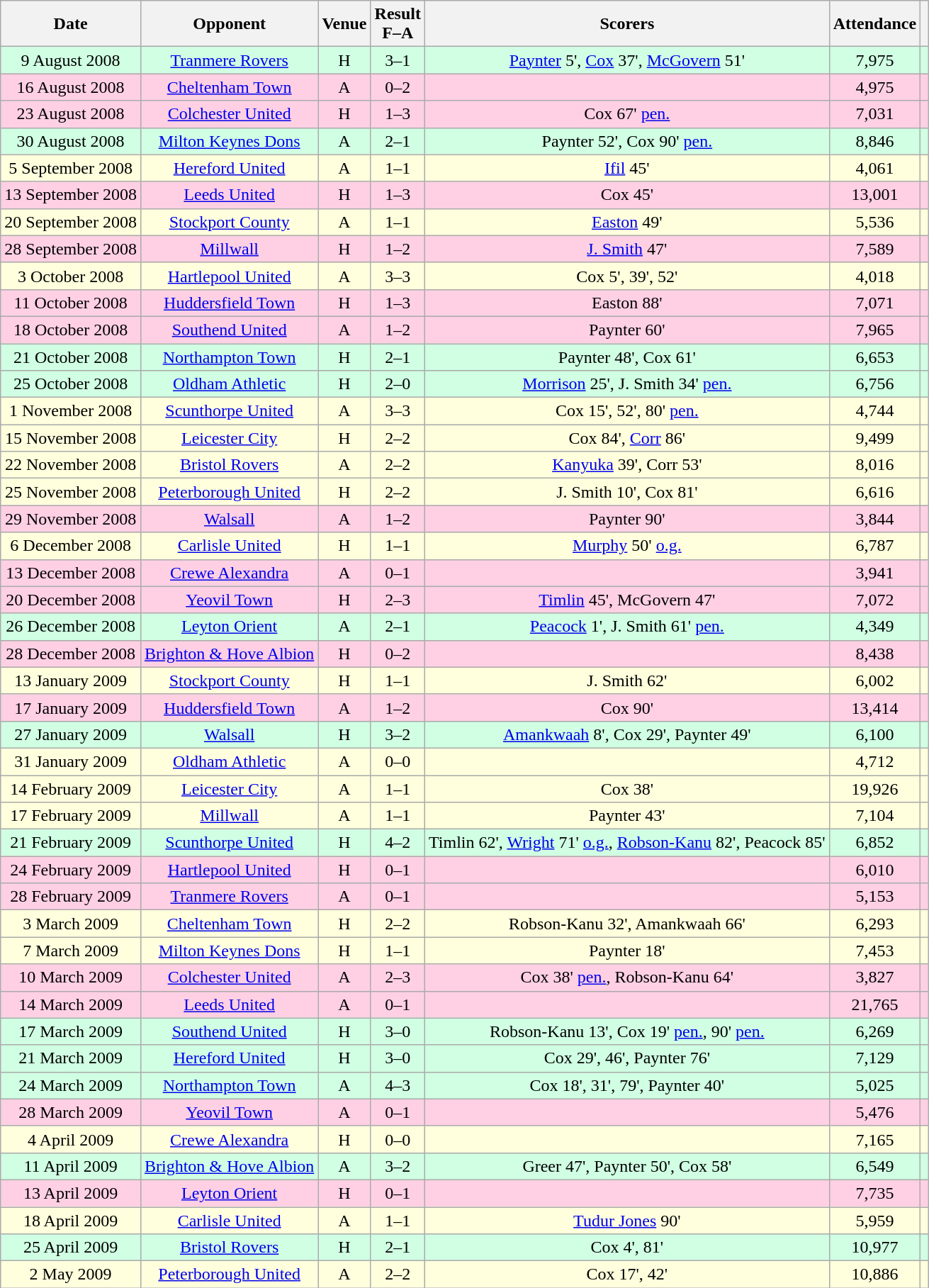<table class="wikitable" style="text-align:center;">
<tr>
<th>Date</th>
<th>Opponent</th>
<th>Venue</th>
<th>Result<br>F–A</th>
<th class=unsortable>Scorers</th>
<th>Attendance</th>
<th></th>
</tr>
<tr bgcolor="#d0ffe3">
<td>9 August 2008</td>
<td><a href='#'>Tranmere Rovers</a></td>
<td>H</td>
<td>3–1</td>
<td><a href='#'>Paynter</a> 5', <a href='#'>Cox</a> 37', <a href='#'>McGovern</a> 51'</td>
<td>7,975</td>
<td></td>
</tr>
<tr bgcolor="#ffd0e3">
<td>16 August 2008</td>
<td><a href='#'>Cheltenham Town</a></td>
<td>A</td>
<td>0–2</td>
<td></td>
<td>4,975</td>
<td></td>
</tr>
<tr bgcolor="#ffd0e3">
<td>23 August 2008</td>
<td><a href='#'>Colchester United</a></td>
<td>H</td>
<td>1–3</td>
<td>Cox 67' <a href='#'>pen.</a></td>
<td>7,031</td>
<td></td>
</tr>
<tr bgcolor="#d0ffe3">
<td>30 August 2008</td>
<td><a href='#'>Milton Keynes Dons</a></td>
<td>A</td>
<td>2–1</td>
<td>Paynter 52', Cox 90' <a href='#'>pen.</a></td>
<td>8,846</td>
<td></td>
</tr>
<tr bgcolor="#ffffdd">
<td>5 September 2008</td>
<td><a href='#'>Hereford United</a></td>
<td>A</td>
<td>1–1</td>
<td><a href='#'>Ifil</a> 45'</td>
<td>4,061</td>
<td></td>
</tr>
<tr bgcolor="#ffd0e3">
<td>13 September 2008</td>
<td><a href='#'>Leeds United</a></td>
<td>H</td>
<td>1–3</td>
<td>Cox 45'</td>
<td>13,001</td>
<td></td>
</tr>
<tr bgcolor="#ffffdd">
<td>20 September 2008</td>
<td><a href='#'>Stockport County</a></td>
<td>A</td>
<td>1–1</td>
<td><a href='#'>Easton</a> 49'</td>
<td>5,536</td>
<td></td>
</tr>
<tr bgcolor="#ffd0e3">
<td>28 September 2008</td>
<td><a href='#'>Millwall</a></td>
<td>H</td>
<td>1–2</td>
<td><a href='#'>J. Smith</a> 47'</td>
<td>7,589</td>
<td></td>
</tr>
<tr bgcolor="#ffffdd">
<td>3 October 2008</td>
<td><a href='#'>Hartlepool United</a></td>
<td>A</td>
<td>3–3</td>
<td>Cox 5', 39', 52'</td>
<td>4,018</td>
<td></td>
</tr>
<tr bgcolor="#ffd0e3">
<td>11 October 2008</td>
<td><a href='#'>Huddersfield Town</a></td>
<td>H</td>
<td>1–3</td>
<td>Easton 88'</td>
<td>7,071</td>
<td></td>
</tr>
<tr bgcolor="#ffd0e3">
<td>18 October 2008</td>
<td><a href='#'>Southend United</a></td>
<td>A</td>
<td>1–2</td>
<td>Paynter 60'</td>
<td>7,965</td>
<td></td>
</tr>
<tr bgcolor="#d0ffe3">
<td>21 October 2008</td>
<td><a href='#'>Northampton Town</a></td>
<td>H</td>
<td>2–1</td>
<td>Paynter 48', Cox 61'</td>
<td>6,653</td>
<td></td>
</tr>
<tr bgcolor="#d0ffe3">
<td>25 October 2008</td>
<td><a href='#'>Oldham Athletic</a></td>
<td>H</td>
<td>2–0</td>
<td><a href='#'>Morrison</a> 25', J. Smith 34' <a href='#'>pen.</a></td>
<td>6,756</td>
<td></td>
</tr>
<tr bgcolor="#ffffdd">
<td>1 November 2008</td>
<td><a href='#'>Scunthorpe United</a></td>
<td>A</td>
<td>3–3</td>
<td>Cox 15', 52', 80' <a href='#'>pen.</a></td>
<td>4,744</td>
<td></td>
</tr>
<tr bgcolor="#ffffdd">
<td>15 November 2008</td>
<td><a href='#'>Leicester City</a></td>
<td>H</td>
<td>2–2</td>
<td>Cox 84', <a href='#'>Corr</a> 86'</td>
<td>9,499</td>
<td></td>
</tr>
<tr bgcolor="#ffffdd">
<td>22 November 2008</td>
<td><a href='#'>Bristol Rovers</a></td>
<td>A</td>
<td>2–2</td>
<td><a href='#'>Kanyuka</a> 39', Corr 53'</td>
<td>8,016</td>
<td></td>
</tr>
<tr bgcolor="#ffffdd">
<td>25 November 2008</td>
<td><a href='#'>Peterborough United</a></td>
<td>H</td>
<td>2–2</td>
<td>J. Smith 10', Cox 81'</td>
<td>6,616</td>
<td></td>
</tr>
<tr bgcolor="#ffd0e3">
<td>29 November 2008</td>
<td><a href='#'>Walsall</a></td>
<td>A</td>
<td>1–2</td>
<td>Paynter 90'</td>
<td>3,844</td>
<td></td>
</tr>
<tr bgcolor="#ffffdd">
<td>6 December 2008</td>
<td><a href='#'>Carlisle United</a></td>
<td>H</td>
<td>1–1</td>
<td><a href='#'>Murphy</a> 50' <a href='#'>o.g.</a></td>
<td>6,787</td>
<td></td>
</tr>
<tr bgcolor="#ffd0e3">
<td>13 December 2008</td>
<td><a href='#'>Crewe Alexandra</a></td>
<td>A</td>
<td>0–1</td>
<td></td>
<td>3,941</td>
<td></td>
</tr>
<tr bgcolor="#ffd0e3">
<td>20 December 2008</td>
<td><a href='#'>Yeovil Town</a></td>
<td>H</td>
<td>2–3</td>
<td><a href='#'>Timlin</a> 45', McGovern 47'</td>
<td>7,072</td>
<td></td>
</tr>
<tr bgcolor="#d0ffe3">
<td>26 December 2008</td>
<td><a href='#'>Leyton Orient</a></td>
<td>A</td>
<td>2–1</td>
<td><a href='#'>Peacock</a> 1', J. Smith 61' <a href='#'>pen.</a></td>
<td>4,349</td>
<td></td>
</tr>
<tr bgcolor="#ffd0e3">
<td>28 December 2008</td>
<td><a href='#'>Brighton & Hove Albion</a></td>
<td>H</td>
<td>0–2</td>
<td></td>
<td>8,438</td>
<td></td>
</tr>
<tr bgcolor="#ffffdd">
<td>13 January 2009</td>
<td><a href='#'>Stockport County</a></td>
<td>H</td>
<td>1–1</td>
<td>J. Smith 62'</td>
<td>6,002</td>
<td></td>
</tr>
<tr bgcolor="#ffd0e3">
<td>17 January 2009</td>
<td><a href='#'>Huddersfield Town</a></td>
<td>A</td>
<td>1–2</td>
<td>Cox 90'</td>
<td>13,414</td>
<td></td>
</tr>
<tr bgcolor="#d0ffe3">
<td>27 January 2009</td>
<td><a href='#'>Walsall</a></td>
<td>H</td>
<td>3–2</td>
<td><a href='#'>Amankwaah</a> 8', Cox 29', Paynter 49'</td>
<td>6,100</td>
<td></td>
</tr>
<tr bgcolor="#ffffdd">
<td>31 January 2009</td>
<td><a href='#'>Oldham Athletic</a></td>
<td>A</td>
<td>0–0</td>
<td></td>
<td>4,712</td>
<td></td>
</tr>
<tr bgcolor="#ffffdd">
<td>14 February 2009</td>
<td><a href='#'>Leicester City</a></td>
<td>A</td>
<td>1–1</td>
<td>Cox 38'</td>
<td>19,926</td>
<td></td>
</tr>
<tr bgcolor="#ffffdd">
<td>17 February 2009</td>
<td><a href='#'>Millwall</a></td>
<td>A</td>
<td>1–1</td>
<td>Paynter 43'</td>
<td>7,104</td>
<td></td>
</tr>
<tr bgcolor="#d0ffe3">
<td>21 February 2009</td>
<td><a href='#'>Scunthorpe United</a></td>
<td>H</td>
<td>4–2</td>
<td>Timlin 62', <a href='#'>Wright</a> 71' <a href='#'>o.g.</a>, <a href='#'>Robson-Kanu</a> 82', Peacock 85'</td>
<td>6,852</td>
<td></td>
</tr>
<tr bgcolor="#ffd0e3">
<td>24 February 2009</td>
<td><a href='#'>Hartlepool United</a></td>
<td>H</td>
<td>0–1</td>
<td></td>
<td>6,010</td>
<td></td>
</tr>
<tr bgcolor="#ffd0e3">
<td>28 February 2009</td>
<td><a href='#'>Tranmere Rovers</a></td>
<td>A</td>
<td>0–1</td>
<td></td>
<td>5,153</td>
<td></td>
</tr>
<tr bgcolor="#ffffdd">
<td>3 March 2009</td>
<td><a href='#'>Cheltenham Town</a></td>
<td>H</td>
<td>2–2</td>
<td>Robson-Kanu 32', Amankwaah 66'</td>
<td>6,293</td>
<td></td>
</tr>
<tr bgcolor="#ffffdd">
<td>7 March 2009</td>
<td><a href='#'>Milton Keynes Dons</a></td>
<td>H</td>
<td>1–1</td>
<td>Paynter 18'</td>
<td>7,453</td>
<td></td>
</tr>
<tr bgcolor="#ffd0e3">
<td>10 March 2009</td>
<td><a href='#'>Colchester United</a></td>
<td>A</td>
<td>2–3</td>
<td>Cox 38' <a href='#'>pen.</a>, Robson-Kanu 64'</td>
<td>3,827</td>
<td></td>
</tr>
<tr bgcolor="#ffd0e3">
<td>14 March 2009</td>
<td><a href='#'>Leeds United</a></td>
<td>A</td>
<td>0–1</td>
<td></td>
<td>21,765</td>
<td></td>
</tr>
<tr bgcolor="#d0ffe3">
<td>17 March 2009</td>
<td><a href='#'>Southend United</a></td>
<td>H</td>
<td>3–0</td>
<td>Robson-Kanu 13', Cox 19' <a href='#'>pen.</a>, 90' <a href='#'>pen.</a></td>
<td>6,269</td>
<td></td>
</tr>
<tr bgcolor="#d0ffe3">
<td>21 March 2009</td>
<td><a href='#'>Hereford United</a></td>
<td>H</td>
<td>3–0</td>
<td>Cox 29', 46', Paynter 76'</td>
<td>7,129</td>
<td></td>
</tr>
<tr bgcolor="#d0ffe3">
<td>24 March 2009</td>
<td><a href='#'>Northampton Town</a></td>
<td>A</td>
<td>4–3</td>
<td>Cox 18', 31', 79', Paynter 40'</td>
<td>5,025</td>
<td></td>
</tr>
<tr bgcolor="#ffd0e3">
<td>28 March 2009</td>
<td><a href='#'>Yeovil Town</a></td>
<td>A</td>
<td>0–1</td>
<td></td>
<td>5,476</td>
<td></td>
</tr>
<tr bgcolor="#ffffdd">
<td>4 April 2009</td>
<td><a href='#'>Crewe Alexandra</a></td>
<td>H</td>
<td>0–0</td>
<td></td>
<td>7,165</td>
<td></td>
</tr>
<tr bgcolor="#d0ffe3">
<td>11 April 2009</td>
<td><a href='#'>Brighton & Hove Albion</a></td>
<td>A</td>
<td>3–2</td>
<td>Greer 47', Paynter 50', Cox 58'</td>
<td>6,549</td>
<td></td>
</tr>
<tr bgcolor="#ffd0e3">
<td>13 April 2009</td>
<td><a href='#'>Leyton Orient</a></td>
<td>H</td>
<td>0–1</td>
<td></td>
<td>7,735</td>
<td></td>
</tr>
<tr bgcolor="#ffffdd">
<td>18 April 2009</td>
<td><a href='#'>Carlisle United</a></td>
<td>A</td>
<td>1–1</td>
<td><a href='#'>Tudur Jones</a> 90'</td>
<td>5,959</td>
<td></td>
</tr>
<tr bgcolor="#d0ffe3">
<td>25 April 2009</td>
<td><a href='#'>Bristol Rovers</a></td>
<td>H</td>
<td>2–1</td>
<td>Cox 4', 81'</td>
<td>10,977</td>
<td></td>
</tr>
<tr bgcolor="#ffffdd">
<td>2 May 2009</td>
<td><a href='#'>Peterborough United</a></td>
<td>A</td>
<td>2–2</td>
<td>Cox 17', 42'</td>
<td>10,886</td>
<td></td>
</tr>
</table>
